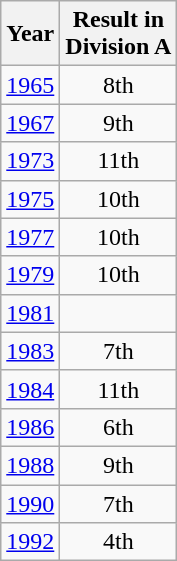<table class="wikitable" style="text-align:center">
<tr>
<th>Year</th>
<th>Result in<br>Division A</th>
</tr>
<tr>
<td><a href='#'>1965</a></td>
<td>8th</td>
</tr>
<tr>
<td><a href='#'>1967</a></td>
<td>9th</td>
</tr>
<tr>
<td><a href='#'>1973</a></td>
<td>11th</td>
</tr>
<tr>
<td><a href='#'>1975</a></td>
<td>10th</td>
</tr>
<tr>
<td><a href='#'>1977</a></td>
<td>10th</td>
</tr>
<tr>
<td><a href='#'>1979</a></td>
<td>10th</td>
</tr>
<tr>
<td><a href='#'>1981</a></td>
<td></td>
</tr>
<tr>
<td><a href='#'>1983</a></td>
<td>7th</td>
</tr>
<tr>
<td><a href='#'>1984</a></td>
<td>11th</td>
</tr>
<tr>
<td><a href='#'>1986</a></td>
<td>6th</td>
</tr>
<tr>
<td><a href='#'>1988</a></td>
<td>9th</td>
</tr>
<tr>
<td><a href='#'>1990</a></td>
<td>7th</td>
</tr>
<tr>
<td><a href='#'>1992</a></td>
<td>4th</td>
</tr>
</table>
